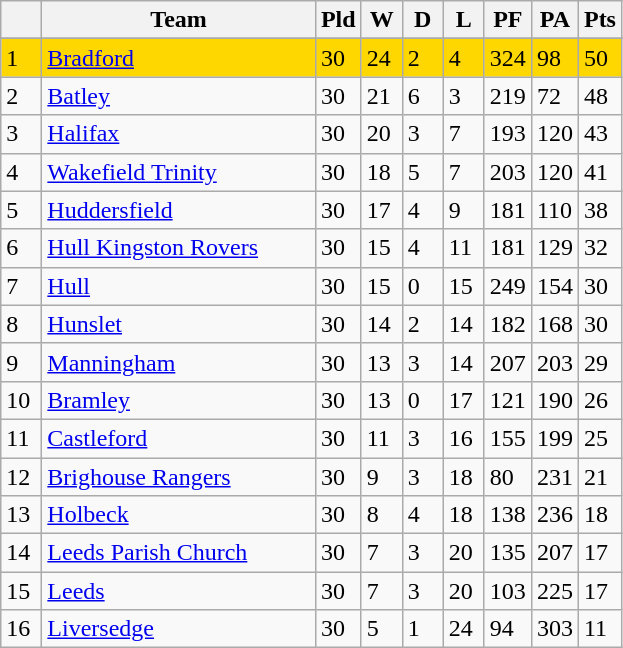<table class="wikitable" style="text-align:left;">
<tr>
<th width=20 abbr="Position"></th>
<th width=175>Team</th>
<th width=20 abbr="Played">Pld</th>
<th width=20 abbr="Won">W</th>
<th width=20 abbr="Drawn">D</th>
<th width=20 abbr="Lost">L</th>
<th width=20 abbr="Points for">PF</th>
<th width=20 abbr="Points against">PA</th>
<th width=20 abbr="Points">Pts</th>
</tr>
<tr>
</tr>
<tr style="background:#FFD700;">
<td>1</td>
<td><a href='#'>Bradford</a></td>
<td>30</td>
<td>24</td>
<td>2</td>
<td>4</td>
<td>324</td>
<td>98</td>
<td>50</td>
</tr>
<tr>
<td>2</td>
<td><a href='#'>Batley</a></td>
<td>30</td>
<td>21</td>
<td>6</td>
<td>3</td>
<td>219</td>
<td>72</td>
<td>48</td>
</tr>
<tr>
<td>3</td>
<td><a href='#'>Halifax</a></td>
<td>30</td>
<td>20</td>
<td>3</td>
<td>7</td>
<td>193</td>
<td>120</td>
<td>43</td>
</tr>
<tr>
<td>4</td>
<td><a href='#'>Wakefield Trinity</a></td>
<td>30</td>
<td>18</td>
<td>5</td>
<td>7</td>
<td>203</td>
<td>120</td>
<td>41</td>
</tr>
<tr>
<td>5</td>
<td><a href='#'>Huddersfield</a></td>
<td>30</td>
<td>17</td>
<td>4</td>
<td>9</td>
<td>181</td>
<td>110</td>
<td>38</td>
</tr>
<tr>
<td>6</td>
<td><a href='#'>Hull Kingston Rovers</a></td>
<td>30</td>
<td>15</td>
<td>4</td>
<td>11</td>
<td>181</td>
<td>129</td>
<td>32</td>
</tr>
<tr>
<td>7</td>
<td><a href='#'>Hull</a></td>
<td>30</td>
<td>15</td>
<td>0</td>
<td>15</td>
<td>249</td>
<td>154</td>
<td>30</td>
</tr>
<tr>
<td>8</td>
<td><a href='#'>Hunslet</a></td>
<td>30</td>
<td>14</td>
<td>2</td>
<td>14</td>
<td>182</td>
<td>168</td>
<td>30</td>
</tr>
<tr>
<td>9</td>
<td><a href='#'>Manningham</a></td>
<td>30</td>
<td>13</td>
<td>3</td>
<td>14</td>
<td>207</td>
<td>203</td>
<td>29</td>
</tr>
<tr>
<td>10</td>
<td><a href='#'>Bramley</a></td>
<td>30</td>
<td>13</td>
<td>0</td>
<td>17</td>
<td>121</td>
<td>190</td>
<td>26</td>
</tr>
<tr>
<td>11</td>
<td><a href='#'>Castleford</a></td>
<td>30</td>
<td>11</td>
<td>3</td>
<td>16</td>
<td>155</td>
<td>199</td>
<td>25</td>
</tr>
<tr>
<td>12</td>
<td><a href='#'>Brighouse Rangers</a></td>
<td>30</td>
<td>9</td>
<td>3</td>
<td>18</td>
<td>80</td>
<td>231</td>
<td>21</td>
</tr>
<tr>
<td>13</td>
<td><a href='#'>Holbeck</a></td>
<td>30</td>
<td>8</td>
<td>4</td>
<td>18</td>
<td>138</td>
<td>236</td>
<td>18</td>
</tr>
<tr>
<td>14</td>
<td><a href='#'>Leeds Parish Church</a></td>
<td>30</td>
<td>7</td>
<td>3</td>
<td>20</td>
<td>135</td>
<td>207</td>
<td>17</td>
</tr>
<tr>
<td>15</td>
<td><a href='#'>Leeds</a></td>
<td>30</td>
<td>7</td>
<td>3</td>
<td>20</td>
<td>103</td>
<td>225</td>
<td>17</td>
</tr>
<tr>
<td>16</td>
<td><a href='#'>Liversedge</a></td>
<td>30</td>
<td>5</td>
<td>1</td>
<td>24</td>
<td>94</td>
<td>303</td>
<td>11</td>
</tr>
</table>
